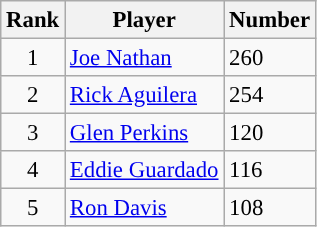<table class="wikitable" style="font-size: 95%; text-align:left;">
<tr>
<th>Rank</th>
<th>Player</th>
<th>Number</th>
</tr>
<tr>
<td align="center">1</td>
<td><a href='#'>Joe Nathan</a></td>
<td>260</td>
</tr>
<tr>
<td align="center">2</td>
<td><a href='#'>Rick Aguilera</a></td>
<td>254</td>
</tr>
<tr>
<td align="center">3</td>
<td><a href='#'>Glen Perkins</a></td>
<td>120</td>
</tr>
<tr>
<td align="center">4</td>
<td><a href='#'>Eddie Guardado</a></td>
<td>116</td>
</tr>
<tr>
<td align="center">5</td>
<td><a href='#'>Ron Davis</a></td>
<td>108</td>
</tr>
</table>
